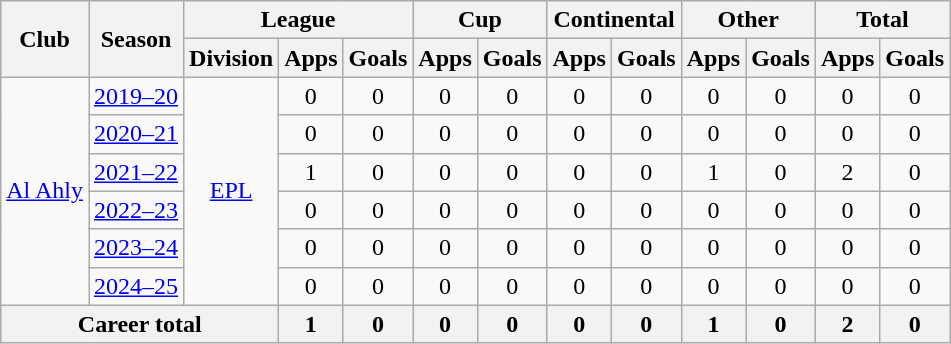<table class="wikitable" style="text-align: center">
<tr>
<th rowspan="2">Club</th>
<th rowspan="2">Season</th>
<th colspan="3">League</th>
<th colspan="2">Cup</th>
<th colspan="2">Continental</th>
<th colspan="2">Other</th>
<th colspan="2">Total</th>
</tr>
<tr>
<th>Division</th>
<th>Apps</th>
<th>Goals</th>
<th>Apps</th>
<th>Goals</th>
<th>Apps</th>
<th>Goals</th>
<th>Apps</th>
<th>Goals</th>
<th>Apps</th>
<th>Goals</th>
</tr>
<tr>
<td rowspan="6"><a href='#'>Al Ahly</a></td>
<td><a href='#'>2019–20</a></td>
<td rowspan="6"><a href='#'>EPL</a></td>
<td>0</td>
<td>0</td>
<td>0</td>
<td>0</td>
<td>0</td>
<td>0</td>
<td>0</td>
<td>0</td>
<td>0</td>
<td>0</td>
</tr>
<tr>
<td><a href='#'>2020–21</a></td>
<td>0</td>
<td>0</td>
<td>0</td>
<td>0</td>
<td>0</td>
<td>0</td>
<td>0</td>
<td>0</td>
<td>0</td>
<td>0</td>
</tr>
<tr>
<td><a href='#'>2021–22</a></td>
<td>1</td>
<td>0</td>
<td>0</td>
<td>0</td>
<td>0</td>
<td>0</td>
<td>1</td>
<td>0</td>
<td>2</td>
<td>0</td>
</tr>
<tr>
<td><a href='#'>2022–23</a></td>
<td>0</td>
<td>0</td>
<td>0</td>
<td>0</td>
<td>0</td>
<td>0</td>
<td>0</td>
<td>0</td>
<td>0</td>
<td>0</td>
</tr>
<tr>
<td><a href='#'>2023–24</a></td>
<td>0</td>
<td>0</td>
<td>0</td>
<td>0</td>
<td>0</td>
<td>0</td>
<td>0</td>
<td>0</td>
<td>0</td>
<td>0</td>
</tr>
<tr>
<td><a href='#'>2024–25</a></td>
<td>0</td>
<td>0</td>
<td>0</td>
<td>0</td>
<td>0</td>
<td>0</td>
<td>0</td>
<td>0</td>
<td>0</td>
<td>0</td>
</tr>
<tr>
<th colspan=3>Career total</th>
<th>1</th>
<th>0</th>
<th>0</th>
<th>0</th>
<th>0</th>
<th>0</th>
<th>1</th>
<th>0</th>
<th>2</th>
<th>0</th>
</tr>
</table>
